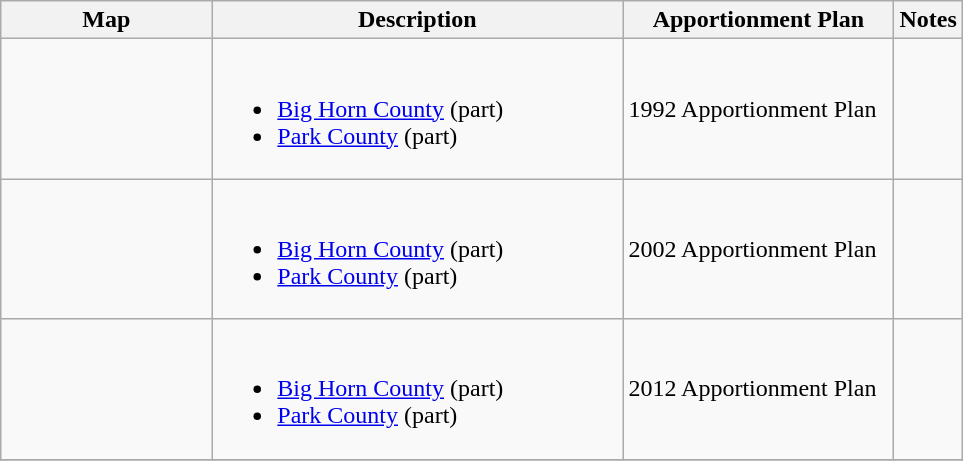<table class="wikitable sortable">
<tr>
<th style="width:100pt;">Map</th>
<th style="width:200pt;">Description</th>
<th style="width:130pt;">Apportionment Plan</th>
<th style="width:15pt;">Notes</th>
</tr>
<tr>
<td></td>
<td><br><ul><li><a href='#'>Big Horn County</a> (part)</li><li><a href='#'>Park County</a> (part)</li></ul></td>
<td>1992 Apportionment Plan</td>
<td></td>
</tr>
<tr>
<td></td>
<td><br><ul><li><a href='#'>Big Horn County</a> (part)</li><li><a href='#'>Park County</a> (part)</li></ul></td>
<td>2002 Apportionment Plan</td>
<td></td>
</tr>
<tr>
<td></td>
<td><br><ul><li><a href='#'>Big Horn County</a> (part)</li><li><a href='#'>Park County</a> (part)</li></ul></td>
<td>2012 Apportionment Plan</td>
<td></td>
</tr>
<tr>
</tr>
</table>
